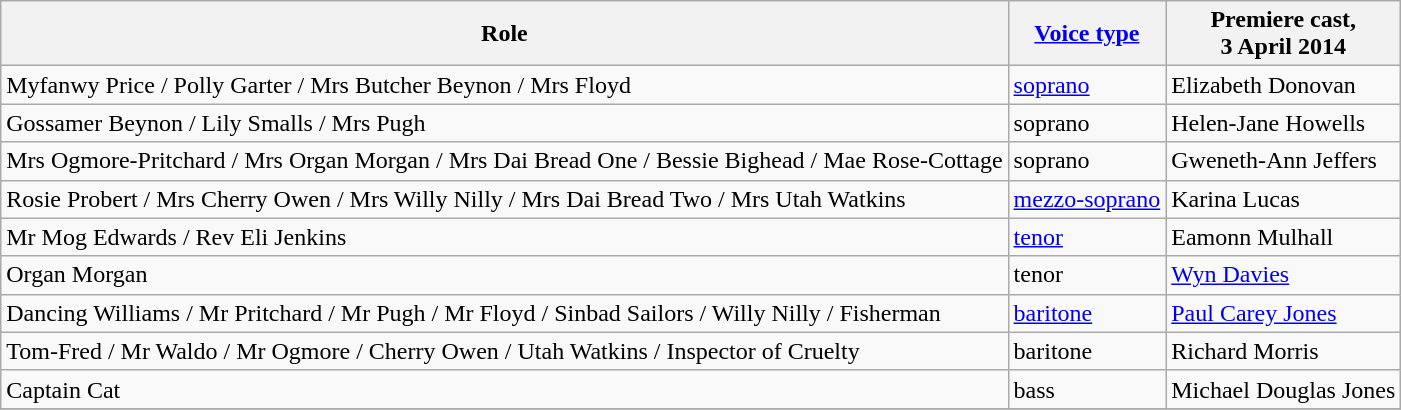<table class="wikitable">
<tr>
<th>Role</th>
<th><a href='#'>Voice type</a></th>
<th>Premiere cast,<br>3 April 2014</th>
</tr>
<tr>
<td>Myfanwy Price / Polly Garter / Mrs Butcher Beynon / Mrs Floyd</td>
<td><a href='#'>soprano</a></td>
<td>Elizabeth Donovan</td>
</tr>
<tr>
<td>Gossamer Beynon / Lily Smalls / Mrs Pugh</td>
<td>soprano</td>
<td>Helen-Jane Howells</td>
</tr>
<tr>
<td>Mrs Ogmore-Pritchard / Mrs Organ Morgan / Mrs Dai Bread One / Bessie Bighead / Mae Rose-Cottage</td>
<td>soprano</td>
<td>Gweneth-Ann Jeffers</td>
</tr>
<tr>
<td>Rosie Probert / Mrs Cherry Owen / Mrs Willy Nilly / Mrs Dai Bread Two / Mrs Utah Watkins</td>
<td><a href='#'>mezzo-soprano</a></td>
<td>Karina Lucas</td>
</tr>
<tr>
<td>Mr Mog Edwards / Rev Eli Jenkins</td>
<td><a href='#'>tenor</a></td>
<td>Eamonn Mulhall</td>
</tr>
<tr>
<td>Organ Morgan</td>
<td>tenor</td>
<td><a href='#'>Wyn Davies</a></td>
</tr>
<tr>
<td>Dancing Williams / Mr Pritchard / Mr Pugh / Mr Floyd / Sinbad Sailors / Willy Nilly / Fisherman</td>
<td><a href='#'>baritone</a></td>
<td><a href='#'>Paul Carey Jones</a></td>
</tr>
<tr>
<td>Tom-Fred / Mr Waldo / Mr Ogmore / Cherry Owen / Utah Watkins / Inspector of Cruelty</td>
<td>baritone</td>
<td>Richard Morris</td>
</tr>
<tr>
<td>Captain Cat</td>
<td>bass</td>
<td>Michael Douglas Jones</td>
</tr>
<tr>
</tr>
</table>
